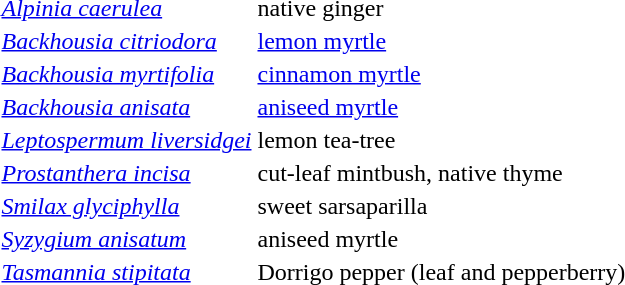<table>
<tr>
<td><em><a href='#'>Alpinia caerulea</a></em></td>
<td>native ginger</td>
</tr>
<tr>
<td><em><a href='#'>Backhousia citriodora</a></em></td>
<td><a href='#'>lemon myrtle</a></td>
</tr>
<tr>
<td><em><a href='#'>Backhousia myrtifolia</a></em></td>
<td><a href='#'>cinnamon myrtle</a></td>
</tr>
<tr>
<td><em><a href='#'>Backhousia anisata</a></em></td>
<td><a href='#'>aniseed myrtle</a></td>
</tr>
<tr>
<td><em><a href='#'>Leptospermum liversidgei</a></em></td>
<td>lemon tea-tree</td>
</tr>
<tr>
<td><em><a href='#'>Prostanthera incisa</a></em></td>
<td>cut-leaf mintbush, native thyme</td>
</tr>
<tr>
<td><em><a href='#'>Smilax glyciphylla</a></em></td>
<td>sweet sarsaparilla</td>
</tr>
<tr>
<td><em><a href='#'>Syzygium anisatum</a></em></td>
<td>aniseed myrtle</td>
</tr>
<tr>
<td><em><a href='#'>Tasmannia stipitata</a></em></td>
<td>Dorrigo pepper (leaf and pepperberry)</td>
</tr>
</table>
